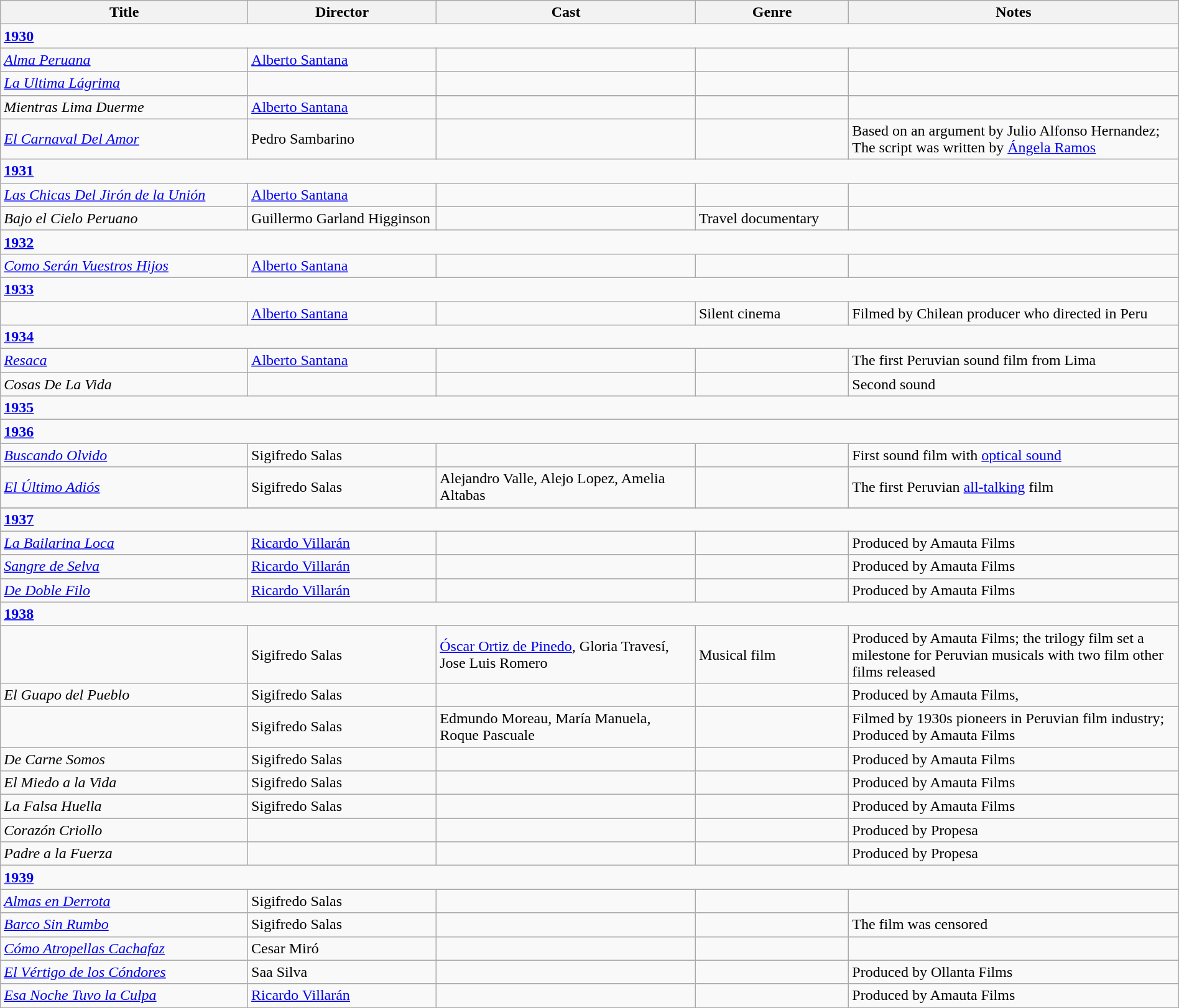<table class="wikitable" width= "100%">
<tr>
<th width=21%>Title</th>
<th width=16%>Director</th>
<th width=22%>Cast</th>
<th width=13%>Genre</th>
<th width=28%>Notes</th>
</tr>
<tr>
<td colspan="5" ><strong><a href='#'>1930</a></strong></td>
</tr>
<tr>
<td><em><a href='#'>Alma Peruana</a></em></td>
<td><a href='#'>Alberto Santana</a></td>
<td></td>
<td></td>
<td></td>
</tr>
<tr>
<td><em><a href='#'>La Ultima Lágrima</a></em></td>
<td></td>
<td></td>
<td></td>
<td></td>
</tr>
<tr>
</tr>
<tr>
<td><em>Mientras Lima Duerme</em></td>
<td><a href='#'>Alberto Santana</a></td>
<td></td>
<td></td>
<td></td>
</tr>
<tr>
<td><em><a href='#'>El Carnaval Del Amor</a></em></td>
<td>Pedro Sambarino</td>
<td></td>
<td></td>
<td>Based on an argument by Julio Alfonso Hernandez;<br>The script was written by <a href='#'>Ángela Ramos</a></td>
</tr>
<tr>
<td colspan="5" ><strong><a href='#'>1931</a></strong></td>
</tr>
<tr>
<td><em><a href='#'>Las Chicas Del Jirón de la Unión</a></em></td>
<td><a href='#'>Alberto Santana</a></td>
<td></td>
<td></td>
<td></td>
</tr>
<tr>
<td><em>Bajo el Cielo Peruano</em></td>
<td>Guillermo Garland Higginson</td>
<td></td>
<td>Travel documentary</td>
<td></td>
</tr>
<tr>
<td colspan="5" ><strong><a href='#'>1932</a></strong></td>
</tr>
<tr>
<td><em><a href='#'>Como Serán Vuestros Hijos</a></em></td>
<td><a href='#'>Alberto Santana</a></td>
<td></td>
<td></td>
<td></td>
</tr>
<tr>
<td colspan="5" ><strong><a href='#'>1933</a></strong></td>
</tr>
<tr>
<td></td>
<td><a href='#'>Alberto Santana</a></td>
<td></td>
<td>Silent cinema</td>
<td>Filmed by Chilean producer who directed in Peru</td>
</tr>
<tr>
<td colspan="5" ><strong><a href='#'>1934</a></strong></td>
</tr>
<tr>
<td><em><a href='#'>Resaca</a></em></td>
<td><a href='#'>Alberto Santana</a></td>
<td></td>
<td></td>
<td>The first Peruvian sound film from Lima</td>
</tr>
<tr>
<td><em>Cosas De La Vida</em></td>
<td></td>
<td></td>
<td></td>
<td>Second sound</td>
</tr>
<tr>
<td colspan="5" ><strong><a href='#'>1935</a></strong></td>
</tr>
<tr>
<td colspan="5" ><strong><a href='#'>1936</a></strong></td>
</tr>
<tr>
<td><em><a href='#'>Buscando Olvido</a></em></td>
<td>Sigifredo Salas</td>
<td></td>
<td></td>
<td>First sound film with <a href='#'>optical sound</a></td>
</tr>
<tr>
<td><em><a href='#'>El Último Adiós</a></em></td>
<td>Sigifredo Salas</td>
<td>Alejandro Valle, Alejo Lopez, Amelia Altabas</td>
<td></td>
<td>The first Peruvian <a href='#'>all-talking</a> film</td>
</tr>
<tr>
</tr>
<tr>
<td colspan="5" ><strong><a href='#'>1937</a></strong></td>
</tr>
<tr>
<td><em><a href='#'>La Bailarina Loca</a></em></td>
<td><a href='#'>Ricardo Villarán</a></td>
<td></td>
<td></td>
<td>Produced by Amauta Films</td>
</tr>
<tr>
<td><em><a href='#'>Sangre de Selva</a></em></td>
<td><a href='#'>Ricardo Villarán</a></td>
<td></td>
<td></td>
<td>Produced by Amauta Films</td>
</tr>
<tr>
<td><em><a href='#'>De Doble Filo</a></em></td>
<td><a href='#'>Ricardo Villarán</a></td>
<td></td>
<td></td>
<td>Produced by Amauta Films</td>
</tr>
<tr>
<td colspan="5" ><strong><a href='#'>1938</a></strong></td>
</tr>
<tr>
<td><em></em></td>
<td>Sigifredo Salas</td>
<td><a href='#'>Óscar Ortiz de Pinedo</a>, Gloria Travesí, Jose Luis Romero</td>
<td>Musical film</td>
<td>Produced by Amauta Films; the trilogy film set a milestone for Peruvian musicals with two film other films released</td>
</tr>
<tr>
<td><em>El Guapo del Pueblo</em></td>
<td>Sigifredo Salas</td>
<td></td>
<td></td>
<td>Produced by Amauta Films,</td>
</tr>
<tr>
<td><em></em></td>
<td>Sigifredo Salas</td>
<td>Edmundo Moreau, María Manuela, Roque Pascuale</td>
<td></td>
<td>Filmed by 1930s pioneers in Peruvian film industry; Produced by Amauta Films</td>
</tr>
<tr>
<td><em>De Carne Somos</em></td>
<td>Sigifredo Salas</td>
<td></td>
<td></td>
<td>Produced by Amauta Films</td>
</tr>
<tr>
<td><em>El Miedo a la Vida</em></td>
<td>Sigifredo Salas</td>
<td></td>
<td></td>
<td>Produced by Amauta Films</td>
</tr>
<tr>
<td><em>La Falsa Huella</em></td>
<td>Sigifredo Salas</td>
<td></td>
<td></td>
<td>Produced by Amauta Films</td>
</tr>
<tr>
<td><em>Corazón Criollo</em></td>
<td></td>
<td></td>
<td></td>
<td>Produced by Propesa</td>
</tr>
<tr>
<td><em>Padre a la Fuerza</em></td>
<td></td>
<td></td>
<td></td>
<td>Produced by Propesa</td>
</tr>
<tr>
<td colspan="5" ><strong><a href='#'>1939</a></strong></td>
</tr>
<tr>
<td><em><a href='#'>Almas en Derrota</a></em></td>
<td>Sigifredo Salas</td>
<td></td>
<td></td>
<td></td>
</tr>
<tr>
<td><em><a href='#'>Barco Sin Rumbo</a></em></td>
<td>Sigifredo Salas</td>
<td></td>
<td></td>
<td>The film was censored</td>
</tr>
<tr>
<td><em><a href='#'>Cómo Atropellas Cachafaz</a></em></td>
<td>Cesar Miró</td>
<td></td>
<td></td>
<td></td>
</tr>
<tr>
<td><em><a href='#'>El Vértigo de los Cóndores</a></em></td>
<td>Saa Silva</td>
<td></td>
<td></td>
<td>Produced by Ollanta Films</td>
</tr>
<tr>
<td><em><a href='#'>Esa Noche Tuvo la Culpa</a></em></td>
<td><a href='#'>Ricardo Villarán</a></td>
<td></td>
<td></td>
<td>Produced by Amauta Films</td>
</tr>
<tr>
</tr>
</table>
